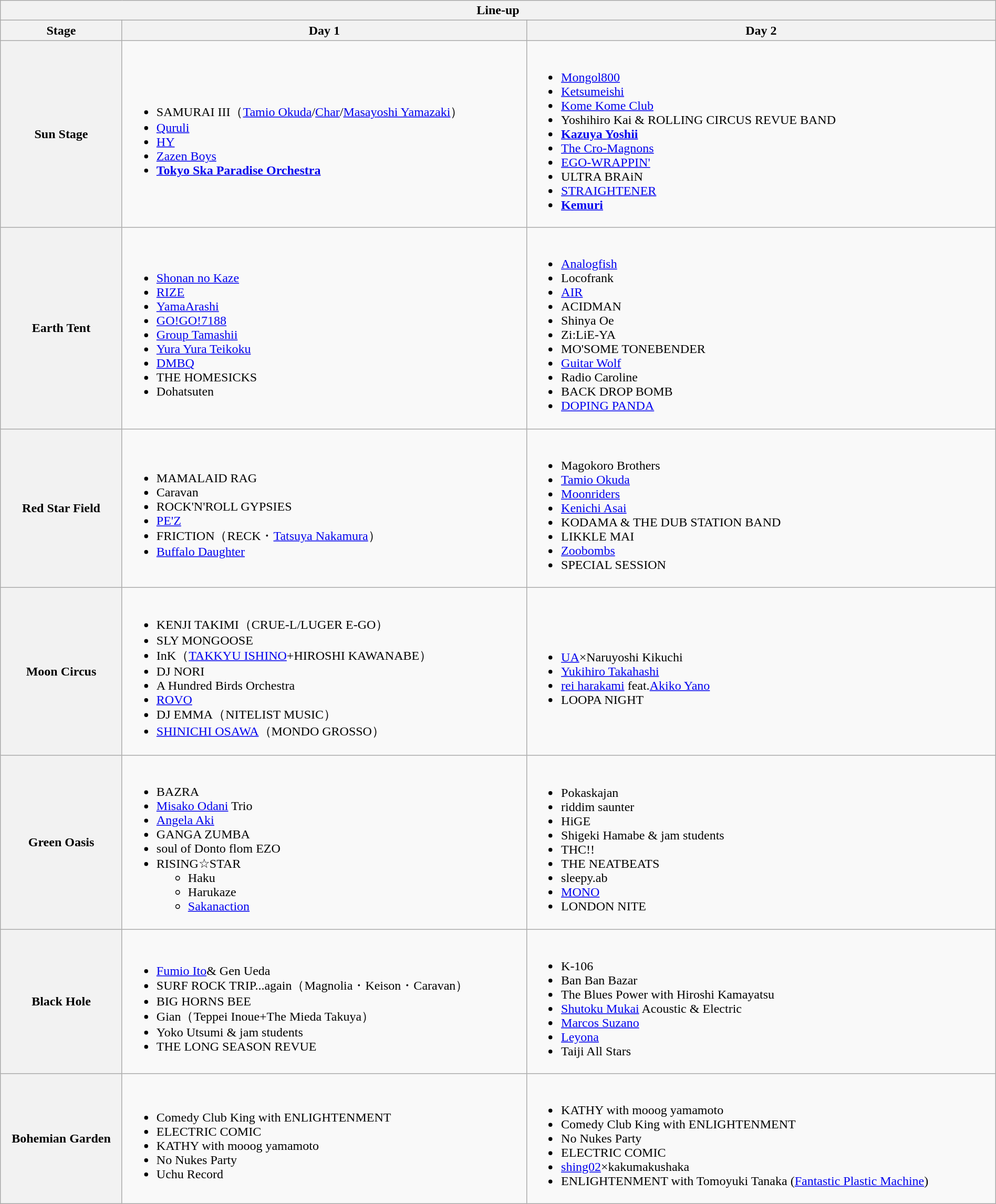<table class="wikitable collapsible collapsed" style="clear:none; margin:0 auto; padding:0 auto;width:100%">
<tr>
<th colspan="3">Line-up</th>
</tr>
<tr>
<th>Stage</th>
<th>Day 1</th>
<th>Day 2</th>
</tr>
<tr>
<th>Sun Stage</th>
<td><br><ul><li>SAMURAI III（<a href='#'>Tamio Okuda</a>/<a href='#'>Char</a>/<a href='#'>Masayoshi Yamazaki</a>）</li><li><a href='#'>Quruli</a></li><li><a href='#'>HY</a></li><li><a href='#'>Zazen Boys</a></li><li><strong><a href='#'>Tokyo Ska Paradise Orchestra</a></strong></li></ul></td>
<td><br><ul><li><a href='#'>Mongol800</a></li><li><a href='#'>Ketsumeishi</a></li><li><a href='#'>Kome Kome Club</a></li><li>Yoshihiro Kai & ROLLING CIRCUS REVUE BAND</li><li><strong><a href='#'>Kazuya Yoshii</a></strong></li><li><a href='#'>The Cro-Magnons</a></li><li><a href='#'>EGO-WRAPPIN'</a></li><li>ULTRA BRAiN</li><li><a href='#'>STRAIGHTENER</a></li><li><strong><a href='#'>Kemuri</a></strong></li></ul></td>
</tr>
<tr>
<th>Earth Tent</th>
<td><br><ul><li><a href='#'>Shonan no Kaze</a></li><li><a href='#'>RIZE</a></li><li><a href='#'>YamaArashi</a></li><li><a href='#'>GO!GO!7188</a></li><li><a href='#'>Group Tamashii</a></li><li><a href='#'>Yura Yura Teikoku</a></li><li><a href='#'>DMBQ</a></li><li>THE HOMESICKS</li><li>Dohatsuten</li></ul></td>
<td><br><ul><li><a href='#'>Analogfish</a></li><li>Locofrank</li><li><a href='#'>AIR</a></li><li>ACIDMAN</li><li>Shinya Oe</li><li>Zi:LiE-YA</li><li>MO'SOME TONEBENDER</li><li><a href='#'>Guitar Wolf</a></li><li>Radio Caroline</li><li>BACK DROP BOMB</li><li><a href='#'>DOPING PANDA</a></li></ul></td>
</tr>
<tr>
<th>Red Star Field</th>
<td><br><ul><li>MAMALAID RAG</li><li>Caravan</li><li>ROCK'N'ROLL GYPSIES</li><li><a href='#'>PE'Z</a></li><li>FRICTION（RECK・<a href='#'>Tatsuya Nakamura</a>）</li><li><a href='#'>Buffalo Daughter</a></li></ul></td>
<td><br><ul><li>Magokoro Brothers</li><li><a href='#'>Tamio Okuda</a></li><li><a href='#'>Moonriders</a></li><li><a href='#'>Kenichi Asai</a></li><li>KODAMA & THE DUB STATION BAND</li><li>LIKKLE MAI</li><li><a href='#'>Zoobombs</a></li><li>SPECIAL SESSION</li></ul></td>
</tr>
<tr>
<th>Moon Circus</th>
<td><br><ul><li>KENJI TAKIMI（CRUE-L/LUGER E-GO）</li><li>SLY MONGOOSE</li><li>InK（<a href='#'>TAKKYU ISHINO</a>+HIROSHI KAWANABE）</li><li>DJ NORI</li><li>A Hundred Birds Orchestra</li><li><a href='#'>ROVO</a></li><li>DJ EMMA（NITELIST MUSIC）</li><li><a href='#'>SHINICHI OSAWA</a>（MONDO GROSSO）</li></ul></td>
<td><br><ul><li><a href='#'>UA</a>×Naruyoshi Kikuchi</li><li><a href='#'>Yukihiro Takahashi</a></li><li><a href='#'>rei harakami</a> feat.<a href='#'>Akiko Yano</a></li><li>LOOPA NIGHT</li></ul></td>
</tr>
<tr>
<th>Green Oasis</th>
<td><br><ul><li>BAZRA</li><li><a href='#'>Misako Odani</a> Trio</li><li><a href='#'>Angela Aki</a></li><li>GANGA ZUMBA</li><li>soul of Donto flom EZO</li><li>RISING☆STAR<ul><li>Haku</li><li>Harukaze</li><li><a href='#'>Sakanaction</a></li></ul></li></ul></td>
<td><br><ul><li>Pokaskajan</li><li>riddim saunter</li><li>HiGE</li><li>Shigeki Hamabe & jam students</li><li>THC!!</li><li>THE NEATBEATS</li><li>sleepy.ab</li><li><a href='#'>MONO</a></li><li>LONDON NITE</li></ul></td>
</tr>
<tr>
<th>Black Hole</th>
<td><br><ul><li><a href='#'>Fumio Ito</a>& Gen Ueda</li><li>SURF ROCK TRIP...again（Magnolia・Keison・Caravan）</li><li>BIG HORNS BEE</li><li>Gian（Teppei Inoue+The Mieda Takuya）</li><li>Yoko Utsumi & jam students</li><li>THE LONG SEASON REVUE</li></ul></td>
<td><br><ul><li>K-106</li><li>Ban Ban Bazar</li><li>The Blues Power with Hiroshi Kamayatsu</li><li><a href='#'>Shutoku Mukai</a> Acoustic & Electric</li><li><a href='#'>Marcos Suzano</a></li><li><a href='#'>Leyona</a></li><li>Taiji All Stars</li></ul></td>
</tr>
<tr>
<th>Bohemian Garden</th>
<td><br><ul><li>Comedy Club King with ENLIGHTENMENT</li><li>ELECTRIC COMIC</li><li>KATHY with mooog yamamoto</li><li>No Nukes Party</li><li>Uchu Record</li></ul></td>
<td><br><ul><li>KATHY with mooog yamamoto</li><li>Comedy Club King with ENLIGHTENMENT</li><li>No Nukes Party</li><li>ELECTRIC COMIC</li><li><a href='#'>shing02</a>×kakumakushaka</li><li>ENLIGHTENMENT with Tomoyuki Tanaka (<a href='#'>Fantastic Plastic Machine</a>)</li></ul></td>
</tr>
</table>
